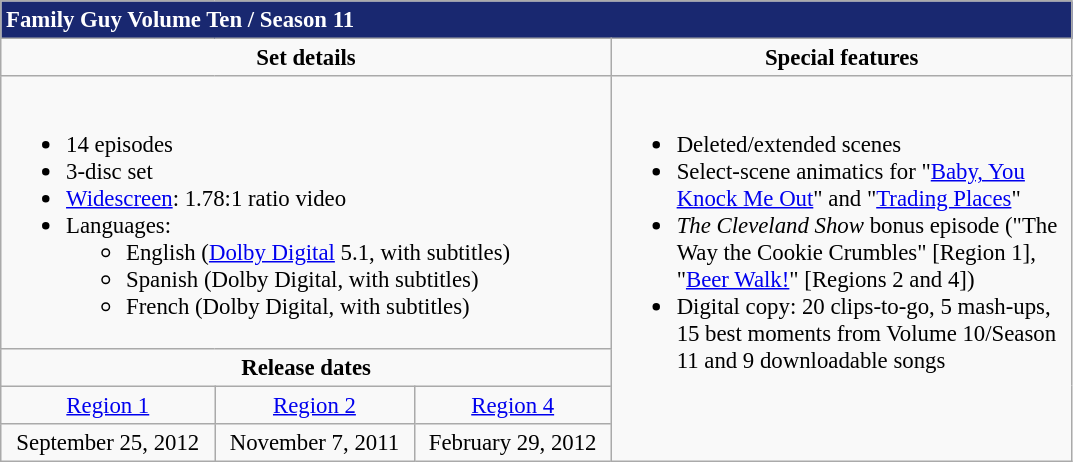<table class="wikitable" style="font-size: 95%;">
<tr style="color:#fff;">
<td colspan="5" style="background:#192870;"><strong>Family Guy Volume Ten / Season 11</strong></td>
</tr>
<tr valign="top">
<td style="text-align:center; width:400px;" colspan="3"><strong>Set details</strong></td>
<td style="width:300px; text-align:center;"><strong>Special features</strong></td>
</tr>
<tr valign="top">
<td colspan="3"  style="text-align:left; width:400px;"><br><ul><li>14 episodes</li><li>3-disc set</li><li><a href='#'>Widescreen</a>: 1.78:1 ratio video</li><li>Languages:<ul><li>English (<a href='#'>Dolby Digital</a> 5.1, with subtitles)</li><li>Spanish (Dolby Digital, with subtitles)</li><li>French (Dolby Digital, with subtitles)</li></ul></li></ul></td>
<td rowspan="4"  style="text-align:left; width:300px;"><br><ul><li>Deleted/extended scenes</li><li>Select-scene animatics for "<a href='#'>Baby, You Knock Me Out</a>" and "<a href='#'>Trading Places</a>"</li><li><em>The Cleveland Show</em> bonus episode ("The Way the Cookie Crumbles" [Region 1], "<a href='#'>Beer Walk!</a>" [Regions 2 and 4])</li><li>Digital copy: 20 clips-to-go, 5 mash-ups, 15 best moments from Volume 10/Season 11 and 9 downloadable songs</li></ul></td>
</tr>
<tr>
<td colspan="3" style="text-align:center;"><strong>Release dates</strong></td>
</tr>
<tr>
<td style="text-align:center;"><a href='#'>Region 1</a></td>
<td style="text-align:center;"><a href='#'>Region 2</a></td>
<td style="text-align:center;"><a href='#'>Region 4</a></td>
</tr>
<tr>
<td style="text-align:center;">September 25, 2012</td>
<td style="text-align:center;">November 7, 2011</td>
<td style="text-align:center;">February 29, 2012</td>
</tr>
</table>
